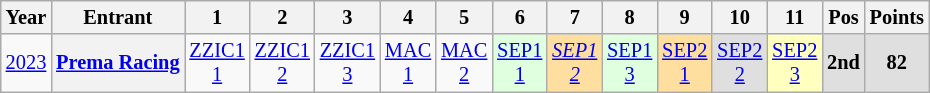<table class="wikitable" style="text-align:center; font-size:85%;">
<tr>
<th>Year</th>
<th>Entrant</th>
<th>1</th>
<th>2</th>
<th>3</th>
<th>4</th>
<th>5</th>
<th>6</th>
<th>7</th>
<th>8</th>
<th>9</th>
<th>10</th>
<th>11</th>
<th>Pos</th>
<th>Points</th>
</tr>
<tr>
<td><a href='#'>2023</a></td>
<th nowrap><a href='#'>Prema Racing</a></th>
<td><a href='#'>ZZIC1<br>1</a></td>
<td><a href='#'>ZZIC1<br>2</a></td>
<td><a href='#'>ZZIC1<br>3</a></td>
<td><a href='#'>MAC<br>1</a></td>
<td><a href='#'>MAC<br>2</a></td>
<td style="background:#DFFFDF;"><a href='#'>SEP1<br>1</a><br></td>
<td style="background:#FFDF9F;"><em><a href='#'>SEP1<br>2</a></em><br></td>
<td style="background:#DFFFDF;"><a href='#'>SEP1<br>3</a><br></td>
<td style="background:#FFDF9F;"><a href='#'>SEP2<br>1</a><br></td>
<td style="background:#dfdfdf;"><a href='#'>SEP2<br>2</a><br></td>
<td style="background:#ffffbf;"><a href='#'>SEP2<br>3</a><br></td>
<th style="background:#DFDFDF;">2nd</th>
<th style="background:#DFDFDF;">82</th>
</tr>
</table>
